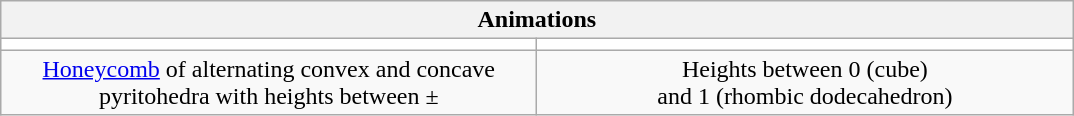<table class="wikitable collapsible collapsed" style="text-align: center;">
<tr>
<th colspan="2">Animations</th>
</tr>
<tr style="background-color: white;">
<td style="width: 350px;"></td>
<td style="width: 350px;"></td>
</tr>
<tr>
<td><a href='#'>Honeycomb</a> of alternating convex and concave pyritohedra with heights between ±</td>
<td>Heights between 0 (cube)<br>and 1 (rhombic dodecahedron)</td>
</tr>
</table>
